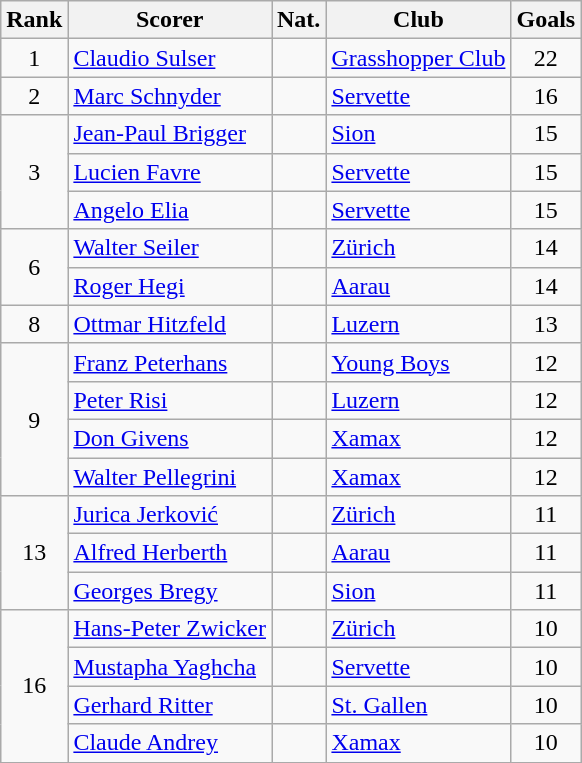<table class="wikitable" style="text-align:center">
<tr>
<th>Rank</th>
<th>Scorer</th>
<th>Nat.</th>
<th>Club</th>
<th>Goals</th>
</tr>
<tr>
<td>1</td>
<td align="left"><a href='#'>Claudio Sulser</a></td>
<td align=left></td>
<td align="left"><a href='#'>Grasshopper Club</a></td>
<td>22</td>
</tr>
<tr>
<td>2</td>
<td align="left"><a href='#'>Marc Schnyder</a></td>
<td align=left></td>
<td align="left"><a href='#'>Servette</a></td>
<td>16</td>
</tr>
<tr>
<td rowspan=3>3</td>
<td align="left"><a href='#'>Jean-Paul Brigger</a></td>
<td align="left"></td>
<td align="left"><a href='#'>Sion</a></td>
<td>15</td>
</tr>
<tr>
<td align="left"><a href='#'>Lucien Favre</a></td>
<td align="left"></td>
<td align="left"><a href='#'>Servette</a></td>
<td>15</td>
</tr>
<tr>
<td align="left"><a href='#'>Angelo Elia</a></td>
<td align="left"></td>
<td align="left"><a href='#'>Servette</a></td>
<td>15</td>
</tr>
<tr>
<td rowspan=2>6</td>
<td align="left"><a href='#'>Walter Seiler</a></td>
<td align="left"></td>
<td align="left"><a href='#'>Zürich</a></td>
<td>14</td>
</tr>
<tr>
<td align="left"><a href='#'>Roger Hegi</a></td>
<td align="left"></td>
<td align="left"><a href='#'>Aarau</a></td>
<td>14</td>
</tr>
<tr>
<td>8</td>
<td align="left"><a href='#'>Ottmar Hitzfeld</a></td>
<td align="left"></td>
<td align="left"><a href='#'>Luzern</a></td>
<td>13</td>
</tr>
<tr>
<td rowspan=4>9</td>
<td align="left"><a href='#'>Franz Peterhans</a></td>
<td align="left"></td>
<td align="left"><a href='#'>Young Boys</a></td>
<td>12</td>
</tr>
<tr>
<td align="left"><a href='#'>Peter Risi</a></td>
<td align="left"></td>
<td align="left"><a href='#'>Luzern</a></td>
<td>12</td>
</tr>
<tr>
<td align="left"><a href='#'>Don Givens</a></td>
<td align="left"></td>
<td align="left"><a href='#'>Xamax</a></td>
<td>12</td>
</tr>
<tr>
<td align="left"><a href='#'>Walter Pellegrini</a></td>
<td align="left"></td>
<td align="left"><a href='#'>Xamax</a></td>
<td>12</td>
</tr>
<tr>
<td rowspan=3>13</td>
<td align="left"><a href='#'>Jurica Jerković</a></td>
<td align="left"></td>
<td align="left"><a href='#'>Zürich</a></td>
<td>11</td>
</tr>
<tr>
<td align="left"><a href='#'>Alfred Herberth</a></td>
<td align="left"></td>
<td align="left"><a href='#'>Aarau</a></td>
<td>11</td>
</tr>
<tr>
<td align="left"><a href='#'>Georges Bregy</a></td>
<td align="left"></td>
<td align="left"><a href='#'>Sion</a></td>
<td>11</td>
</tr>
<tr>
<td rowspan=4>16</td>
<td align="left"><a href='#'>Hans-Peter Zwicker</a></td>
<td align="left"></td>
<td align="left"><a href='#'>Zürich</a></td>
<td>10</td>
</tr>
<tr>
<td align="left"><a href='#'>Mustapha Yaghcha</a></td>
<td align="left"></td>
<td align="left"><a href='#'>Servette</a></td>
<td>10</td>
</tr>
<tr>
<td align="left"><a href='#'>Gerhard Ritter</a></td>
<td align="left"></td>
<td align="left"><a href='#'>St. Gallen</a></td>
<td>10</td>
</tr>
<tr>
<td align="left"><a href='#'>Claude Andrey</a></td>
<td align="left"></td>
<td align="left"><a href='#'>Xamax</a></td>
<td>10</td>
</tr>
<tr>
</tr>
</table>
